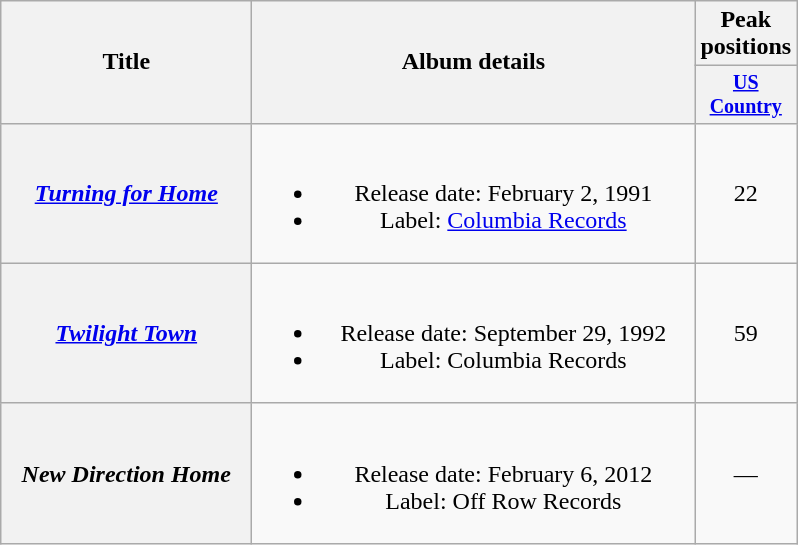<table class="wikitable plainrowheaders" style="text-align:center;">
<tr>
<th rowspan="2" style="width:10em;">Title</th>
<th rowspan="2" style="width:18em;">Album details</th>
<th>Peak positions</th>
</tr>
<tr style="font-size:smaller;">
<th style="width:60px;"><a href='#'>US Country</a><br></th>
</tr>
<tr>
<th scope="row"><em><a href='#'>Turning for Home</a></em></th>
<td><br><ul><li>Release date: February 2, 1991</li><li>Label: <a href='#'>Columbia Records</a></li></ul></td>
<td>22</td>
</tr>
<tr>
<th scope="row"><em><a href='#'>Twilight Town</a></em></th>
<td><br><ul><li>Release date: September 29, 1992</li><li>Label: Columbia Records</li></ul></td>
<td>59</td>
</tr>
<tr>
<th scope="row"><em>New Direction Home</em></th>
<td><br><ul><li>Release date: February 6, 2012</li><li>Label: Off Row Records</li></ul></td>
<td>—</td>
</tr>
</table>
